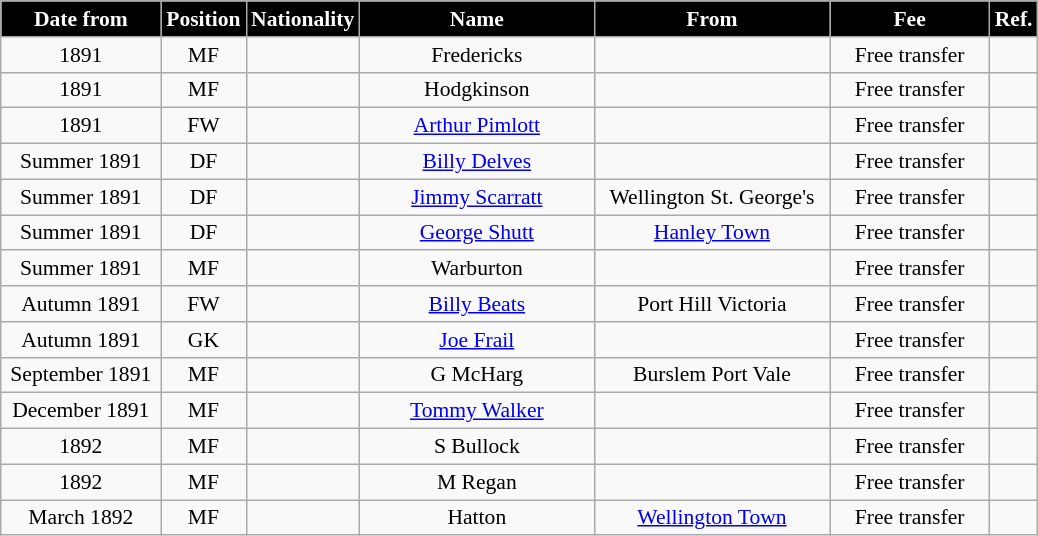<table class="wikitable" style="text-align:center; font-size:90%; ">
<tr>
<th style="background:#000000; color:white; width:100px;">Date from</th>
<th style="background:#000000; color:white; width:50px;">Position</th>
<th style="background:#000000; color:white; width:50px;">Nationality</th>
<th style="background:#000000; color:white; width:150px;">Name</th>
<th style="background:#000000; color:white; width:150px;">From</th>
<th style="background:#000000; color:white; width:100px;">Fee</th>
<th style="background:#000000; color:white; width:25px;">Ref.</th>
</tr>
<tr>
<td>1891</td>
<td>MF</td>
<td></td>
<td>Fredericks</td>
<td></td>
<td>Free transfer</td>
<td></td>
</tr>
<tr>
<td>1891</td>
<td>MF</td>
<td></td>
<td>Hodgkinson</td>
<td></td>
<td>Free transfer</td>
<td></td>
</tr>
<tr>
<td>1891</td>
<td>FW</td>
<td></td>
<td><a href='#'>Arthur Pimlott</a></td>
<td></td>
<td>Free transfer</td>
<td></td>
</tr>
<tr>
<td>Summer 1891</td>
<td>DF</td>
<td></td>
<td><a href='#'>Billy Delves</a></td>
<td></td>
<td>Free transfer</td>
<td></td>
</tr>
<tr>
<td>Summer 1891</td>
<td>DF</td>
<td></td>
<td><a href='#'>Jimmy Scarratt</a></td>
<td>Wellington St. George's</td>
<td>Free transfer</td>
<td></td>
</tr>
<tr>
<td>Summer 1891</td>
<td>DF</td>
<td></td>
<td><a href='#'>George Shutt</a></td>
<td><a href='#'>Hanley Town</a></td>
<td>Free transfer</td>
<td></td>
</tr>
<tr>
<td>Summer 1891</td>
<td>MF</td>
<td></td>
<td>Warburton</td>
<td></td>
<td>Free transfer</td>
<td></td>
</tr>
<tr>
<td>Autumn 1891</td>
<td>FW</td>
<td></td>
<td><a href='#'>Billy Beats</a></td>
<td>Port Hill Victoria</td>
<td>Free transfer</td>
<td></td>
</tr>
<tr>
<td>Autumn 1891</td>
<td>GK</td>
<td></td>
<td><a href='#'>Joe Frail</a></td>
<td></td>
<td>Free transfer</td>
<td></td>
</tr>
<tr>
<td>September 1891</td>
<td>MF</td>
<td></td>
<td>G McHarg</td>
<td>Burslem Port Vale</td>
<td>Free transfer</td>
<td></td>
</tr>
<tr>
<td>December 1891</td>
<td>MF</td>
<td></td>
<td><a href='#'>Tommy Walker</a></td>
<td></td>
<td>Free transfer</td>
<td></td>
</tr>
<tr>
<td>1892</td>
<td>MF</td>
<td></td>
<td>S Bullock</td>
<td></td>
<td>Free transfer</td>
<td></td>
</tr>
<tr>
<td>1892</td>
<td>MF</td>
<td></td>
<td>M Regan</td>
<td></td>
<td>Free transfer</td>
<td></td>
</tr>
<tr>
<td>March 1892</td>
<td>MF</td>
<td></td>
<td>Hatton</td>
<td><a href='#'>Wellington Town</a></td>
<td>Free transfer</td>
<td></td>
</tr>
</table>
